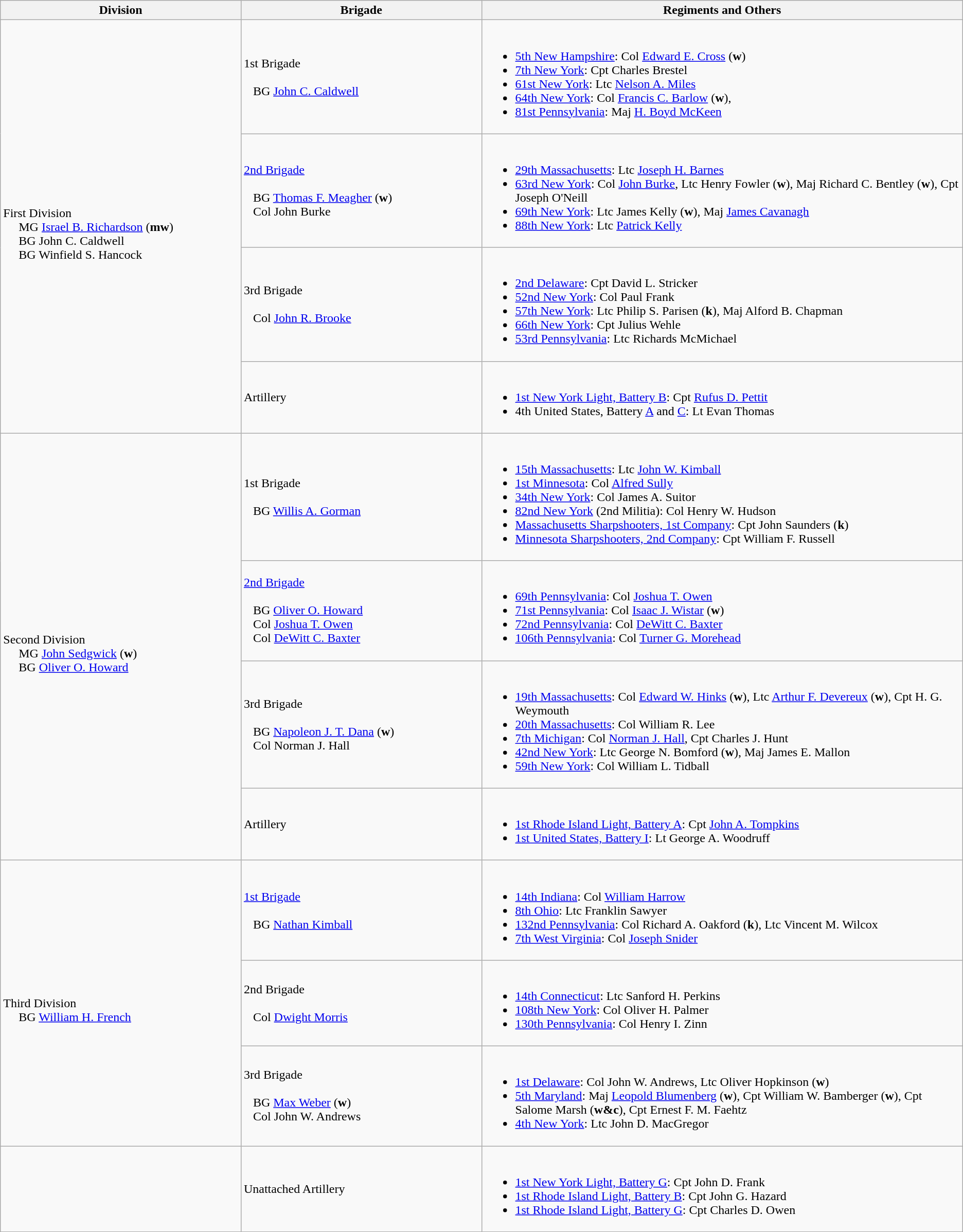<table class="wikitable">
<tr>
<th width=25%>Division</th>
<th width=25%>Brigade</th>
<th>Regiments and Others</th>
</tr>
<tr>
<td rowspan=4><br>First Division
<br>    
MG <a href='#'>Israel B. Richardson</a> (<strong>mw</strong>)
<br>    
BG John C. Caldwell
<br>    
BG Winfield S. Hancock</td>
<td>1st Brigade<br><br>  
BG <a href='#'>John C. Caldwell</a></td>
<td><br><ul><li><a href='#'>5th New Hampshire</a>: Col <a href='#'>Edward E. Cross</a> (<strong>w</strong>)</li><li><a href='#'>7th New York</a>: Cpt Charles Brestel</li><li><a href='#'>61st New York</a>: Ltc <a href='#'>Nelson A. Miles</a></li><li><a href='#'>64th New York</a>: Col <a href='#'>Francis C. Barlow</a> (<strong>w</strong>),</li><li><a href='#'>81st Pennsylvania</a>: Maj <a href='#'>H. Boyd McKeen</a></li></ul></td>
</tr>
<tr>
<td><a href='#'>2nd Brigade</a><br><br>  
BG <a href='#'>Thomas F. Meagher</a> (<strong>w</strong>)
<br>  
Col John Burke</td>
<td><br><ul><li><a href='#'>29th Massachusetts</a>: Ltc <a href='#'>Joseph H. Barnes</a></li><li><a href='#'>63rd New York</a>: Col <a href='#'>John Burke</a>, Ltc Henry Fowler (<strong>w</strong>), Maj Richard C. Bentley (<strong>w</strong>), Cpt Joseph O'Neill</li><li><a href='#'>69th New York</a>: Ltc James Kelly (<strong>w</strong>), Maj <a href='#'>James Cavanagh</a></li><li><a href='#'>88th New York</a>: Ltc <a href='#'>Patrick Kelly</a></li></ul></td>
</tr>
<tr>
<td>3rd Brigade<br><br>  
Col <a href='#'>John R. Brooke</a></td>
<td><br><ul><li><a href='#'>2nd Delaware</a>: Cpt David L. Stricker</li><li><a href='#'>52nd New York</a>: Col Paul Frank</li><li><a href='#'>57th New York</a>: Ltc Philip S. Parisen (<strong>k</strong>), Maj Alford B. Chapman</li><li><a href='#'>66th New York</a>: Cpt Julius Wehle</li><li><a href='#'>53rd Pennsylvania</a>: Ltc Richards McMichael</li></ul></td>
</tr>
<tr>
<td>Artillery</td>
<td><br><ul><li><a href='#'>1st New York Light, Battery B</a>: Cpt <a href='#'>Rufus D. Pettit</a></li><li>4th United States, Battery <a href='#'>A</a> and <a href='#'> C</a>: Lt Evan Thomas</li></ul></td>
</tr>
<tr>
<td rowspan=4><br>Second Division
<br>    
MG <a href='#'>John Sedgwick</a> (<strong>w</strong>)
<br>    
BG <a href='#'>Oliver O. Howard</a></td>
<td>1st Brigade<br><br>  
BG <a href='#'>Willis A. Gorman</a></td>
<td><br><ul><li><a href='#'>15th Massachusetts</a>: Ltc <a href='#'>John W. Kimball</a></li><li><a href='#'>1st Minnesota</a>: Col <a href='#'>Alfred Sully</a></li><li><a href='#'>34th New York</a>: Col James A. Suitor</li><li><a href='#'>82nd New York</a> (2nd Militia): Col Henry W. Hudson</li><li><a href='#'>Massachusetts Sharpshooters, 1st Company</a>: Cpt John Saunders (<strong>k</strong>)</li><li><a href='#'>Minnesota Sharpshooters, 2nd Company</a>: Cpt William F. Russell</li></ul></td>
</tr>
<tr>
<td><a href='#'>2nd Brigade</a><br><br>  
BG <a href='#'>Oliver O. Howard</a>
<br>  
Col <a href='#'>Joshua T. Owen</a>
<br>  
Col <a href='#'>DeWitt C. Baxter</a></td>
<td><br><ul><li><a href='#'>69th Pennsylvania</a>: Col <a href='#'>Joshua T. Owen</a></li><li><a href='#'>71st Pennsylvania</a>: Col <a href='#'>Isaac J. Wistar</a> (<strong>w</strong>)</li><li><a href='#'>72nd Pennsylvania</a>: Col <a href='#'>DeWitt C. Baxter</a></li><li><a href='#'>106th Pennsylvania</a>: Col <a href='#'>Turner G. Morehead</a></li></ul></td>
</tr>
<tr>
<td>3rd Brigade<br><br>  
BG <a href='#'>Napoleon J. T. Dana</a> (<strong>w</strong>)
<br>  
Col Norman J. Hall</td>
<td><br><ul><li><a href='#'>19th Massachusetts</a>: Col <a href='#'>Edward W. Hinks</a> (<strong>w</strong>), Ltc <a href='#'>Arthur F. Devereux</a> (<strong>w</strong>), Cpt H. G. Weymouth</li><li><a href='#'>20th Massachusetts</a>: Col William R. Lee</li><li><a href='#'>7th Michigan</a>: Col <a href='#'>Norman J. Hall</a>, Cpt Charles J. Hunt</li><li><a href='#'>42nd New York</a>: Ltc George N. Bomford (<strong>w</strong>), Maj James E. Mallon</li><li><a href='#'>59th New York</a>: Col William L. Tidball</li></ul></td>
</tr>
<tr>
<td>Artillery</td>
<td><br><ul><li><a href='#'>1st Rhode Island Light, Battery A</a>: Cpt <a href='#'>John A. Tompkins</a></li><li><a href='#'>1st United States, Battery I</a>: Lt George A. Woodruff</li></ul></td>
</tr>
<tr>
<td rowspan=3><br>Third Division
<br>    
BG <a href='#'>William H. French</a></td>
<td><a href='#'>1st Brigade</a><br><br>  
BG <a href='#'>Nathan Kimball</a></td>
<td><br><ul><li><a href='#'>14th Indiana</a>: Col <a href='#'>William Harrow</a></li><li><a href='#'>8th Ohio</a>: Ltc Franklin Sawyer</li><li><a href='#'>132nd Pennsylvania</a>: Col Richard A. Oakford (<strong>k</strong>), Ltc Vincent M. Wilcox</li><li><a href='#'>7th West Virginia</a>: Col <a href='#'>Joseph Snider</a></li></ul></td>
</tr>
<tr>
<td>2nd Brigade<br><br>  
Col <a href='#'>Dwight Morris</a></td>
<td><br><ul><li><a href='#'>14th Connecticut</a>: Ltc Sanford H. Perkins</li><li><a href='#'>108th New York</a>: Col Oliver H. Palmer</li><li><a href='#'>130th Pennsylvania</a>: Col Henry I. Zinn</li></ul></td>
</tr>
<tr>
<td>3rd Brigade<br><br>  
BG <a href='#'>Max Weber</a> (<strong>w</strong>)
<br>  
Col John W. Andrews</td>
<td><br><ul><li><a href='#'>1st Delaware</a>: Col John W. Andrews, Ltc Oliver Hopkinson (<strong>w</strong>)</li><li><a href='#'>5th Maryland</a>: Maj <a href='#'>Leopold Blumenberg</a> (<strong>w</strong>), Cpt William W. Bamberger (<strong>w</strong>), Cpt Salome Marsh (<strong>w&c</strong>), Cpt Ernest F. M. Faehtz</li><li><a href='#'>4th New York</a>: Ltc John D. MacGregor</li></ul></td>
</tr>
<tr>
<td></td>
<td>Unattached Artillery</td>
<td><br><ul><li><a href='#'>1st New York Light, Battery G</a>: Cpt John D. Frank</li><li><a href='#'>1st Rhode Island Light, Battery B</a>: Cpt John G. Hazard</li><li><a href='#'>1st Rhode Island Light, Battery G</a>: Cpt Charles D. Owen</li></ul></td>
</tr>
</table>
